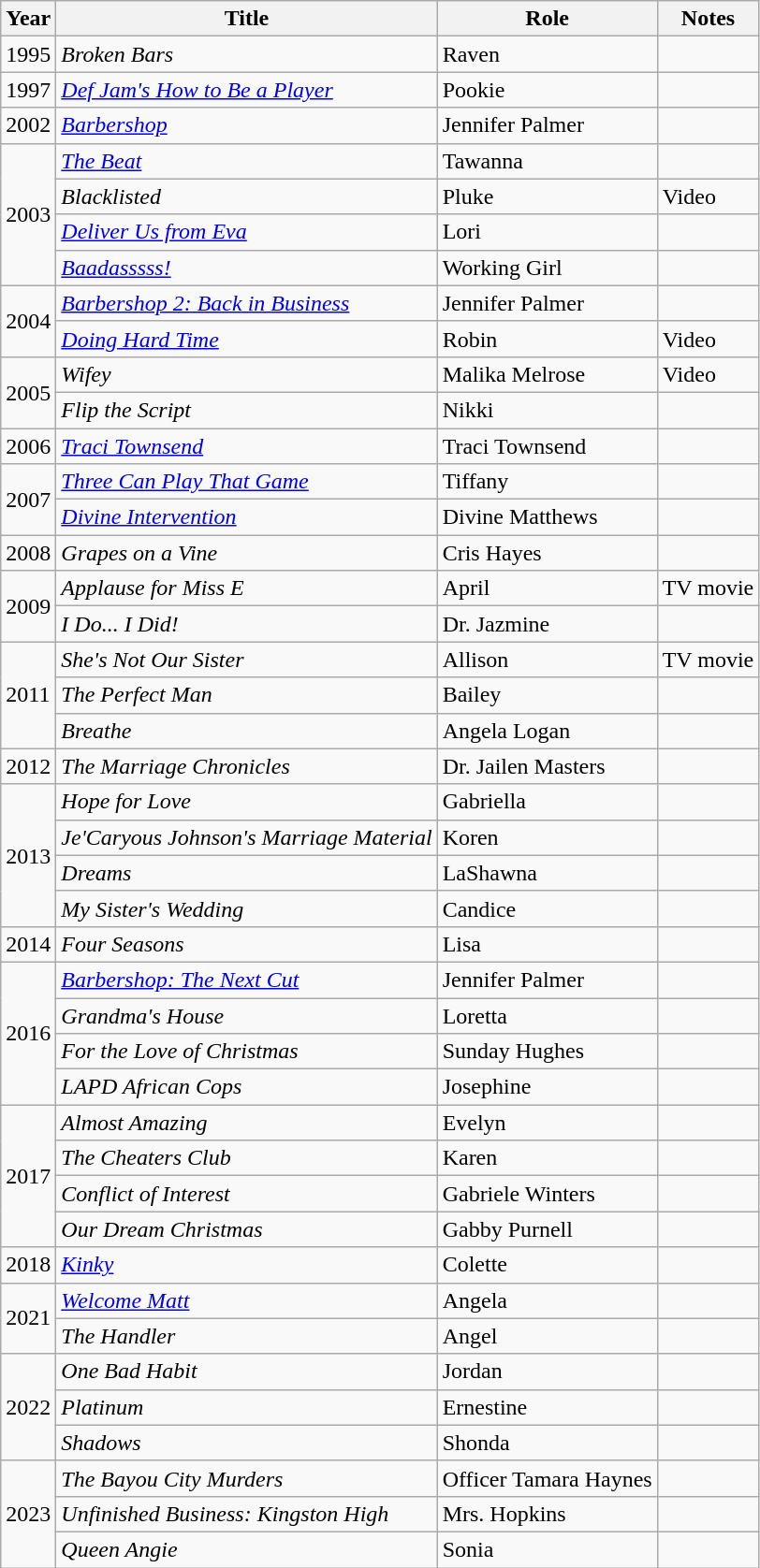<table class="wikitable plainrowheaders sortable" style="margin-right: 0;">
<tr>
<th>Year</th>
<th>Title</th>
<th>Role</th>
<th>Notes</th>
</tr>
<tr>
<td>1995</td>
<td><em>Broken Bars</em></td>
<td>Raven</td>
<td></td>
</tr>
<tr>
<td>1997</td>
<td><em><a href='#'>Def Jam's How to Be a Player</a></em></td>
<td>Pookie</td>
<td></td>
</tr>
<tr>
<td>2002</td>
<td><em><a href='#'>Barbershop</a></em></td>
<td>Jennifer Palmer</td>
<td></td>
</tr>
<tr>
<td rowspan=4>2003</td>
<td><em><a href='#'>The Beat</a></em></td>
<td>Tawanna</td>
<td></td>
</tr>
<tr>
<td><em>Blacklisted</em></td>
<td>Pluke</td>
<td>Video</td>
</tr>
<tr>
<td><em><a href='#'>Deliver Us from Eva</a></em></td>
<td>Lori</td>
<td></td>
</tr>
<tr>
<td><em><a href='#'>Baadasssss!</a></em></td>
<td>Working Girl</td>
<td></td>
</tr>
<tr>
<td rowspan=2>2004</td>
<td><em><a href='#'>Barbershop 2: Back in Business</a></em></td>
<td>Jennifer Palmer</td>
<td></td>
</tr>
<tr>
<td><em><a href='#'>Doing Hard Time</a></em></td>
<td>Robin</td>
<td>Video</td>
</tr>
<tr>
<td rowspan=2>2005</td>
<td><em>Wifey</em></td>
<td>Malika Melrose</td>
<td>Video</td>
</tr>
<tr>
<td><em>Flip the Script</em></td>
<td>Nikki</td>
<td></td>
</tr>
<tr>
<td>2006</td>
<td><em><a href='#'>Traci Townsend</a></em></td>
<td>Traci Townsend</td>
<td></td>
</tr>
<tr>
<td rowspan=2>2007</td>
<td><em><a href='#'>Three Can Play That Game</a></em></td>
<td>Tiffany</td>
<td></td>
</tr>
<tr>
<td><em><a href='#'>Divine Intervention</a></em></td>
<td>Divine Matthews</td>
<td></td>
</tr>
<tr>
<td>2008</td>
<td><em>Grapes on a Vine</em></td>
<td>Cris Hayes</td>
<td></td>
</tr>
<tr>
<td rowspan=2>2009</td>
<td><em>Applause for Miss E</em></td>
<td>April</td>
<td>TV movie</td>
</tr>
<tr>
<td><em>I Do... I Did!</em></td>
<td>Dr. Jazmine</td>
<td></td>
</tr>
<tr>
<td rowspan=3>2011</td>
<td><em>She's Not Our Sister</em></td>
<td>Allison</td>
<td>TV movie</td>
</tr>
<tr>
<td><em>The Perfect Man</em></td>
<td>Bailey</td>
<td></td>
</tr>
<tr>
<td><em>Breathe</em></td>
<td>Angela Logan</td>
<td></td>
</tr>
<tr>
<td>2012</td>
<td><em>The Marriage Chronicles</em></td>
<td>Dr. Jailen Masters</td>
<td></td>
</tr>
<tr>
<td rowspan=4>2013</td>
<td><em>Hope for Love</em></td>
<td>Gabriella</td>
<td></td>
</tr>
<tr>
<td><em>Je'Caryous Johnson's Marriage Material</em></td>
<td>Koren</td>
<td></td>
</tr>
<tr>
<td><em>Dreams</em></td>
<td>LaShawna</td>
<td></td>
</tr>
<tr>
<td><em>My Sister's Wedding</em></td>
<td>Candice</td>
<td></td>
</tr>
<tr>
<td>2014</td>
<td><em>Four Seasons</em></td>
<td>Lisa</td>
<td></td>
</tr>
<tr>
<td rowspan=4>2016</td>
<td><em><a href='#'>Barbershop: The Next Cut</a></em></td>
<td>Jennifer Palmer</td>
<td></td>
</tr>
<tr>
<td><em>Grandma's House</em></td>
<td>Loretta</td>
<td></td>
</tr>
<tr>
<td><em>For the Love of Christmas</em></td>
<td>Sunday Hughes</td>
<td></td>
</tr>
<tr>
<td><em>LAPD African Cops</em></td>
<td>Josephine</td>
<td></td>
</tr>
<tr>
<td rowspan=4>2017</td>
<td><em>Almost Amazing</em></td>
<td>Evelyn</td>
<td></td>
</tr>
<tr>
<td><em>The Cheaters Club</em></td>
<td>Karen</td>
<td></td>
</tr>
<tr>
<td><em>Conflict of Interest</em></td>
<td>Gabriele Winters</td>
<td></td>
</tr>
<tr>
<td><em>Our Dream Christmas</em></td>
<td>Gabby Purnell</td>
<td></td>
</tr>
<tr>
<td>2018</td>
<td><em><a href='#'>Kinky</a></em></td>
<td>Colette</td>
<td></td>
</tr>
<tr>
<td rowspan=2>2021</td>
<td><em><a href='#'>Welcome Matt</a></em></td>
<td>Angela</td>
<td></td>
</tr>
<tr>
<td><em>The Handler</em></td>
<td>Angel</td>
<td></td>
</tr>
<tr>
<td rowspan=3>2022</td>
<td><em>One Bad Habit</em></td>
<td>Jordan</td>
<td></td>
</tr>
<tr>
<td><em>Platinum</em></td>
<td>Ernestine</td>
<td></td>
</tr>
<tr>
<td><em>Shadows</em></td>
<td>Shonda</td>
<td></td>
</tr>
<tr>
<td rowspan=3>2023</td>
<td><em>The Bayou City Murders</em></td>
<td>Officer Tamara Haynes</td>
<td></td>
</tr>
<tr>
<td><em>Unfinished Business: Kingston High</em></td>
<td>Mrs. Hopkins</td>
<td></td>
</tr>
<tr>
<td><em>Queen Angie</em></td>
<td>Sonia</td>
<td></td>
</tr>
</table>
